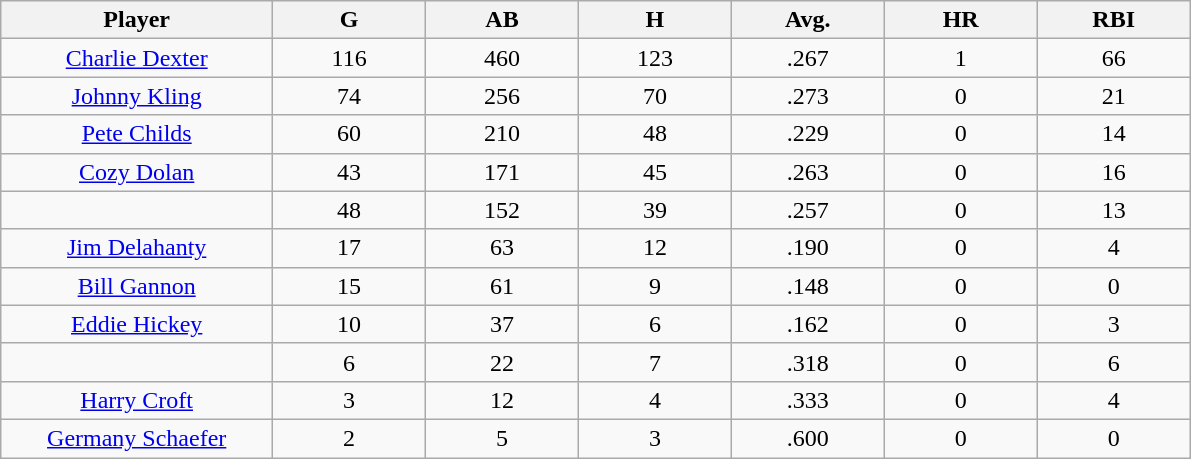<table class="wikitable sortable">
<tr>
<th bgcolor="#DDDDFF" width="16%">Player</th>
<th bgcolor="#DDDDFF" width="9%">G</th>
<th bgcolor="#DDDDFF" width="9%">AB</th>
<th bgcolor="#DDDDFF" width="9%">H</th>
<th bgcolor="#DDDDFF" width="9%">Avg.</th>
<th bgcolor="#DDDDFF" width="9%">HR</th>
<th bgcolor="#DDDDFF" width="9%">RBI</th>
</tr>
<tr align="center">
<td><a href='#'>Charlie Dexter</a></td>
<td>116</td>
<td>460</td>
<td>123</td>
<td>.267</td>
<td>1</td>
<td>66</td>
</tr>
<tr align=center>
<td><a href='#'>Johnny Kling</a></td>
<td>74</td>
<td>256</td>
<td>70</td>
<td>.273</td>
<td>0</td>
<td>21</td>
</tr>
<tr align=center>
<td><a href='#'>Pete Childs</a></td>
<td>60</td>
<td>210</td>
<td>48</td>
<td>.229</td>
<td>0</td>
<td>14</td>
</tr>
<tr align=center>
<td><a href='#'>Cozy Dolan</a></td>
<td>43</td>
<td>171</td>
<td>45</td>
<td>.263</td>
<td>0</td>
<td>16</td>
</tr>
<tr align=center>
<td></td>
<td>48</td>
<td>152</td>
<td>39</td>
<td>.257</td>
<td>0</td>
<td>13</td>
</tr>
<tr align="center">
<td><a href='#'>Jim Delahanty</a></td>
<td>17</td>
<td>63</td>
<td>12</td>
<td>.190</td>
<td>0</td>
<td>4</td>
</tr>
<tr align=center>
<td><a href='#'>Bill Gannon</a></td>
<td>15</td>
<td>61</td>
<td>9</td>
<td>.148</td>
<td>0</td>
<td>0</td>
</tr>
<tr align=center>
<td><a href='#'>Eddie Hickey</a></td>
<td>10</td>
<td>37</td>
<td>6</td>
<td>.162</td>
<td>0</td>
<td>3</td>
</tr>
<tr align=center>
<td></td>
<td>6</td>
<td>22</td>
<td>7</td>
<td>.318</td>
<td>0</td>
<td>6</td>
</tr>
<tr align="center">
<td><a href='#'>Harry Croft</a></td>
<td>3</td>
<td>12</td>
<td>4</td>
<td>.333</td>
<td>0</td>
<td>4</td>
</tr>
<tr align=center>
<td><a href='#'>Germany Schaefer</a></td>
<td>2</td>
<td>5</td>
<td>3</td>
<td>.600</td>
<td>0</td>
<td>0</td>
</tr>
</table>
